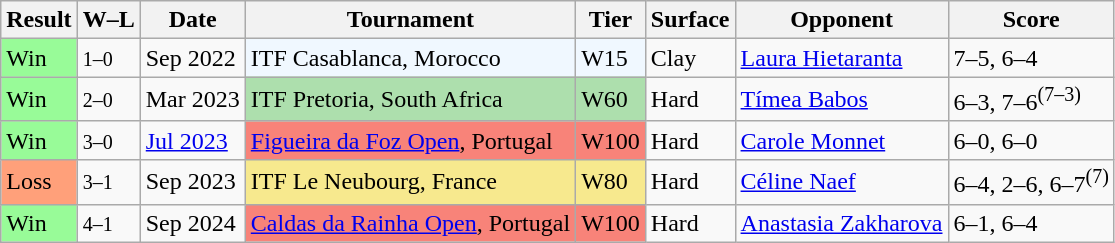<table class="sortable wikitable">
<tr>
<th>Result</th>
<th class="unsortable">W–L</th>
<th>Date</th>
<th>Tournament</th>
<th>Tier</th>
<th>Surface</th>
<th>Opponent</th>
<th class="unsortable">Score</th>
</tr>
<tr>
<td bgcolor=98fb98>Win</td>
<td><small>1–0</small></td>
<td>Sep 2022</td>
<td style="background:#f0f8ff;">ITF Casablanca, Morocco</td>
<td style="background:#f0f8ff;">W15</td>
<td>Clay</td>
<td> <a href='#'>Laura Hietaranta</a></td>
<td>7–5, 6–4</td>
</tr>
<tr>
<td bgcolor=98fb98>Win</td>
<td><small>2–0</small></td>
<td>Mar 2023</td>
<td style="background:#addfad;">ITF Pretoria, South Africa</td>
<td style="background:#addfad;">W60</td>
<td>Hard</td>
<td> <a href='#'>Tímea Babos</a></td>
<td>6–3, 7–6<sup>(7–3)</sup></td>
</tr>
<tr>
<td bgcolor=98fb98>Win</td>
<td><small>3–0</small></td>
<td><a href='#'>Jul 2023</a></td>
<td bgcolor=f88379><a href='#'>Figueira da Foz Open</a>, Portugal</td>
<td bgcolor=f88379>W100</td>
<td>Hard</td>
<td> <a href='#'>Carole Monnet</a></td>
<td>6–0, 6–0</td>
</tr>
<tr>
<td bgcolor=ffa07a>Loss</td>
<td><small>3–1</small></td>
<td>Sep 2023</td>
<td bgcolor=f7e98e>ITF Le Neubourg, France</td>
<td bgcolor=f7e98e>W80</td>
<td>Hard</td>
<td> <a href='#'>Céline Naef</a></td>
<td>6–4, 2–6, 6–7<sup>(7)</sup></td>
</tr>
<tr>
<td bgcolor=98fb98>Win</td>
<td><small>4–1</small></td>
<td>Sep 2024</td>
<td bgcolor=f88379><a href='#'>Caldas da Rainha Open</a>, Portugal</td>
<td bgcolor=f88379>W100</td>
<td>Hard</td>
<td> <a href='#'>Anastasia Zakharova</a></td>
<td>6–1, 6–4</td>
</tr>
</table>
